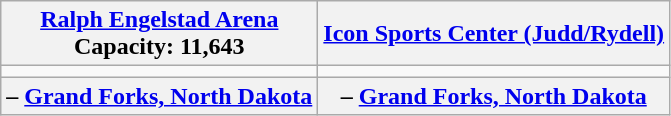<table class="wikitable" style="text-align:center;">
<tr>
<th><a href='#'>Ralph Engelstad Arena</a><br>Capacity: 11,643</th>
<th><a href='#'>Icon Sports Center (Judd/Rydell)</a></th>
</tr>
<tr>
<td></td>
</tr>
<tr>
<th> – <a href='#'>Grand Forks, North Dakota</a></th>
<th> – <a href='#'>Grand Forks, North Dakota</a></th>
</tr>
</table>
